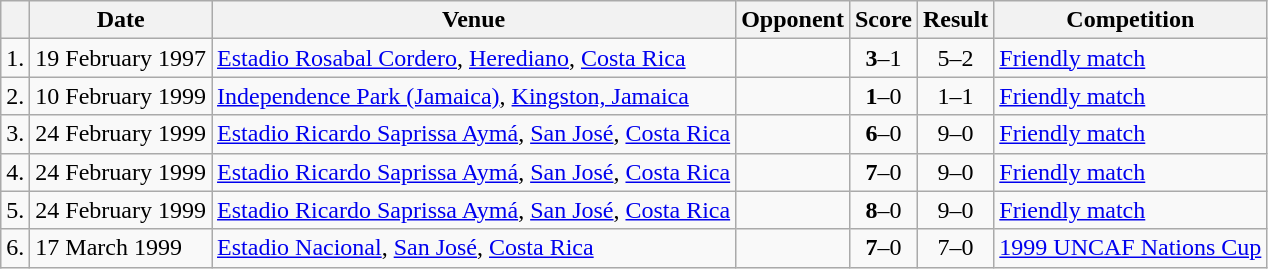<table class="wikitable">
<tr>
<th></th>
<th>Date</th>
<th>Venue</th>
<th>Opponent</th>
<th>Score</th>
<th>Result</th>
<th>Competition</th>
</tr>
<tr>
<td align="center">1.</td>
<td>19 February 1997</td>
<td><a href='#'>Estadio Rosabal Cordero</a>, <a href='#'>Herediano</a>, <a href='#'>Costa Rica</a></td>
<td></td>
<td align="center"><strong>3</strong>–1</td>
<td align="center">5–2</td>
<td><a href='#'>Friendly match</a></td>
</tr>
<tr>
<td align="center">2.</td>
<td>10 February 1999</td>
<td><a href='#'>Independence Park (Jamaica)</a>, <a href='#'>Kingston, Jamaica</a></td>
<td></td>
<td align="center"><strong>1</strong>–0</td>
<td align="center">1–1</td>
<td><a href='#'>Friendly match</a></td>
</tr>
<tr>
<td align="center">3.</td>
<td>24 February 1999</td>
<td><a href='#'>Estadio Ricardo Saprissa Aymá</a>, <a href='#'>San José</a>, <a href='#'>Costa Rica</a></td>
<td></td>
<td align="center"><strong>6</strong>–0</td>
<td align="center">9–0</td>
<td><a href='#'>Friendly match</a></td>
</tr>
<tr>
<td align="center">4.</td>
<td>24 February 1999</td>
<td><a href='#'>Estadio Ricardo Saprissa Aymá</a>, <a href='#'>San José</a>, <a href='#'>Costa Rica</a></td>
<td></td>
<td align="center"><strong>7</strong>–0</td>
<td align="center">9–0</td>
<td><a href='#'>Friendly match</a></td>
</tr>
<tr>
<td align="center">5.</td>
<td>24 February 1999</td>
<td><a href='#'>Estadio Ricardo Saprissa Aymá</a>, <a href='#'>San José</a>, <a href='#'>Costa Rica</a></td>
<td></td>
<td align="center"><strong>8</strong>–0</td>
<td align="center">9–0</td>
<td><a href='#'>Friendly match</a></td>
</tr>
<tr>
<td align="center">6.</td>
<td>17 March 1999</td>
<td><a href='#'>Estadio Nacional</a>, <a href='#'>San José</a>, <a href='#'>Costa Rica</a></td>
<td></td>
<td align="center"><strong>7</strong>–0</td>
<td align="center">7–0</td>
<td><a href='#'>1999 UNCAF Nations Cup</a></td>
</tr>
</table>
